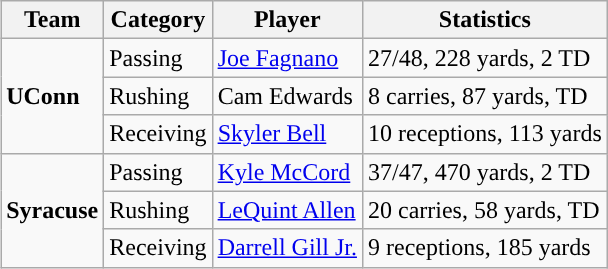<table class="wikitable" style="float: right;">
<tr>
<th>Team</th>
<th>Category</th>
<th>Player</th>
<th>Statistics</th>
</tr>
<tr>
<td rowspan=3><strong>UConn</strong></td>
<td>Passing</td>
<td><a href='#'>Joe Fagnano</a></td>
<td>27/48, 228 yards, 2 TD</td>
</tr>
<tr>
<td>Rushing</td>
<td>Cam Edwards</td>
<td>8 carries, 87 yards, TD</td>
</tr>
<tr>
<td>Receiving</td>
<td><a href='#'>Skyler Bell</a></td>
<td>10 receptions, 113 yards</td>
</tr>
<tr>
<td rowspan=3><strong>Syracuse</strong></td>
<td>Passing</td>
<td><a href='#'>Kyle McCord</a></td>
<td>37/47, 470 yards, 2 TD</td>
</tr>
<tr>
<td>Rushing</td>
<td><a href='#'>LeQuint Allen</a></td>
<td>20 carries, 58 yards, TD</td>
</tr>
<tr>
<td>Receiving</td>
<td><a href='#'>Darrell Gill Jr.</a></td>
<td>9 receptions, 185 yards</td>
</tr>
</table>
